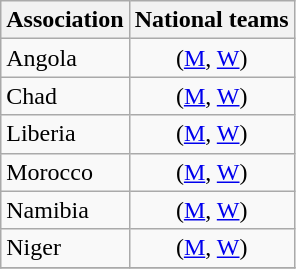<table class="wikitable sortable" style="text-align:center;">
<tr>
<th>Association</th>
<th>National teams</th>
</tr>
<tr>
<td style="text-align:left;"> Angola</td>
<td>(<a href='#'>M</a>, <a href='#'>W</a>)</td>
</tr>
<tr>
<td style="text-align:left;"> Chad</td>
<td>(<a href='#'>M</a>, <a href='#'>W</a>)</td>
</tr>
<tr>
<td style="text-align:left;"> Liberia</td>
<td>(<a href='#'>M</a>, <a href='#'>W</a>)</td>
</tr>
<tr>
<td style="text-align:left;"> Morocco</td>
<td>(<a href='#'>M</a>, <a href='#'>W</a>)</td>
</tr>
<tr>
<td style="text-align:left;"> Namibia</td>
<td>(<a href='#'>M</a>, <a href='#'>W</a>)</td>
</tr>
<tr>
<td style="text-align:left;"> Niger</td>
<td>(<a href='#'>M</a>, <a href='#'>W</a>)</td>
</tr>
<tr>
</tr>
</table>
